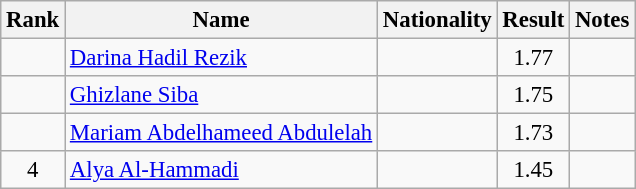<table class="wikitable sortable" style="text-align:center;font-size:95%">
<tr>
<th>Rank</th>
<th>Name</th>
<th>Nationality</th>
<th>Result</th>
<th>Notes</th>
</tr>
<tr>
<td></td>
<td align=left><a href='#'>Darina Hadil Rezik</a></td>
<td align=left></td>
<td>1.77</td>
<td></td>
</tr>
<tr>
<td></td>
<td align=left><a href='#'>Ghizlane Siba</a></td>
<td align=left></td>
<td>1.75</td>
<td></td>
</tr>
<tr>
<td></td>
<td align=left><a href='#'>Mariam Abdelhameed Abdulelah</a></td>
<td align=left></td>
<td>1.73</td>
<td></td>
</tr>
<tr>
<td>4</td>
<td align=left><a href='#'>Alya Al-Hammadi</a></td>
<td align=left></td>
<td>1.45</td>
<td></td>
</tr>
</table>
